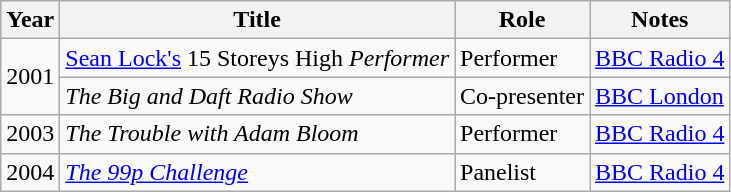<table class="wikitable sortable">
<tr>
<th>Year</th>
<th>Title</th>
<th>Role</th>
<th class="unsortable">Notes</th>
</tr>
<tr>
<td rowspan="2">2001</td>
<td><a href='#'>Sean Lock's</a> 15 Storeys High <em>Performer</em></td>
<td>Performer</td>
<td><a href='#'>BBC Radio 4</a></td>
</tr>
<tr>
<td><em>The Big and Daft Radio Show</em></td>
<td>Co-presenter</td>
<td><a href='#'>BBC London</a></td>
</tr>
<tr>
<td>2003</td>
<td><em>The Trouble with Adam Bloom</em></td>
<td>Performer</td>
<td><a href='#'>BBC Radio 4</a></td>
</tr>
<tr>
<td>2004</td>
<td><em><a href='#'>The 99p Challenge</a></em></td>
<td>Panelist</td>
<td><a href='#'>BBC Radio 4</a></td>
</tr>
</table>
